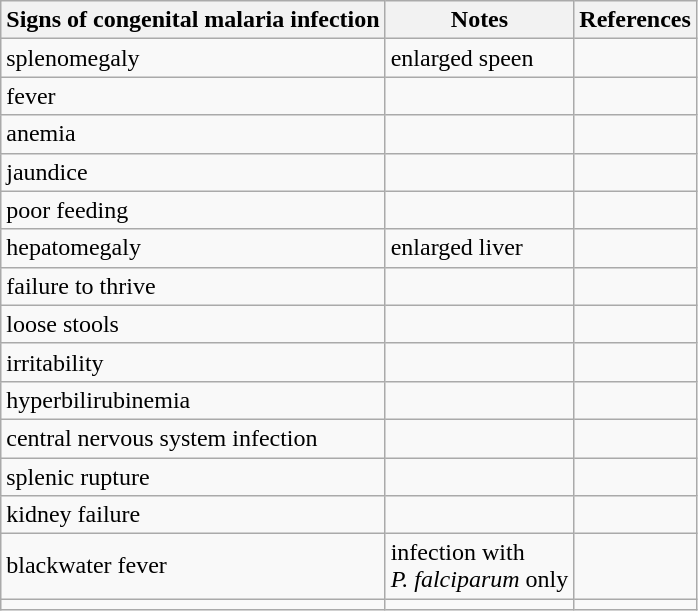<table class="wikitable">
<tr>
<th>Signs of congenital malaria infection</th>
<th>Notes</th>
<th>References</th>
</tr>
<tr>
<td>splenomegaly</td>
<td>enlarged speen</td>
<td></td>
</tr>
<tr>
<td>fever</td>
<td></td>
<td></td>
</tr>
<tr>
<td>anemia</td>
<td></td>
<td></td>
</tr>
<tr>
<td>jaundice</td>
<td></td>
<td></td>
</tr>
<tr>
<td>poor feeding</td>
<td></td>
<td></td>
</tr>
<tr>
<td>hepatomegaly</td>
<td>enlarged liver</td>
<td></td>
</tr>
<tr>
<td>failure to thrive</td>
<td></td>
<td></td>
</tr>
<tr>
<td>loose stools</td>
<td></td>
<td></td>
</tr>
<tr>
<td>irritability</td>
<td></td>
<td></td>
</tr>
<tr>
<td>hyperbilirubinemia</td>
<td></td>
<td></td>
</tr>
<tr>
<td>central nervous system infection</td>
<td></td>
<td></td>
</tr>
<tr>
<td>splenic rupture</td>
<td></td>
<td></td>
</tr>
<tr>
<td>kidney failure</td>
<td></td>
<td></td>
</tr>
<tr>
<td>blackwater fever</td>
<td>infection with<br><em>P. falciparum</em> only</td>
<td></td>
</tr>
<tr>
<td></td>
<td></td>
<td></td>
</tr>
</table>
